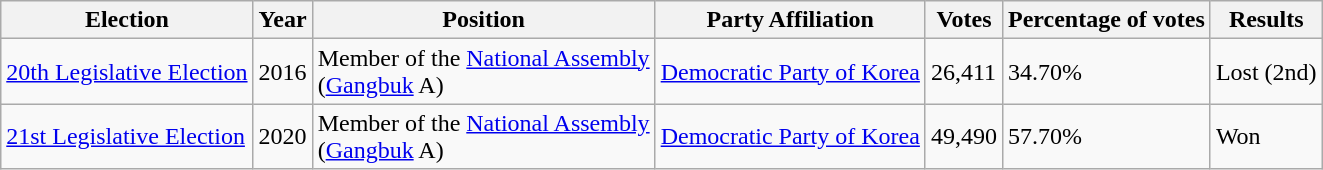<table class="wikitable">
<tr>
<th>Election</th>
<th>Year</th>
<th>Position</th>
<th>Party Affiliation</th>
<th>Votes</th>
<th>Percentage of votes</th>
<th>Results</th>
</tr>
<tr>
<td><a href='#'>20th Legislative Election</a></td>
<td>2016</td>
<td>Member of the <a href='#'>National Assembly</a><br>(<a href='#'>Gangbuk</a> A)</td>
<td><a href='#'>Democratic Party of Korea</a></td>
<td>26,411</td>
<td>34.70%</td>
<td>Lost (2nd)</td>
</tr>
<tr>
<td><a href='#'>21st Legislative Election</a></td>
<td>2020</td>
<td>Member of the <a href='#'>National Assembly</a><br>(<a href='#'>Gangbuk</a> A)</td>
<td><a href='#'>Democratic Party of Korea</a></td>
<td>49,490</td>
<td>57.70%</td>
<td>Won</td>
</tr>
</table>
